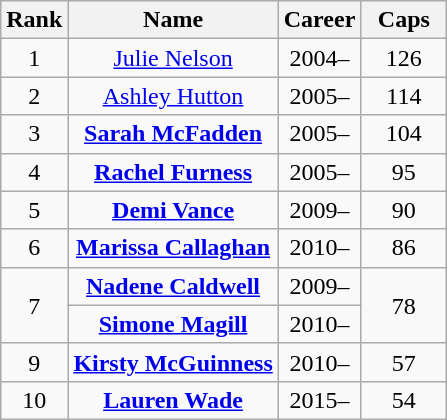<table class="wikitable" style="text-align:center;">
<tr>
<th>Rank</th>
<th>Name</th>
<th>Career</th>
<th width=50>Caps</th>
</tr>
<tr>
<td>1</td>
<td><a href='#'>Julie Nelson</a></td>
<td>2004–</td>
<td>126</td>
</tr>
<tr>
<td>2</td>
<td><a href='#'>Ashley Hutton</a></td>
<td>2005–</td>
<td>114</td>
</tr>
<tr>
<td>3</td>
<td><strong><a href='#'>Sarah McFadden</a></strong></td>
<td>2005–</td>
<td>104</td>
</tr>
<tr>
<td>4</td>
<td><strong><a href='#'>Rachel Furness</a></strong></td>
<td>2005–</td>
<td>95</td>
</tr>
<tr>
<td>5</td>
<td><strong><a href='#'>Demi Vance</a></strong></td>
<td>2009–</td>
<td>90</td>
</tr>
<tr>
<td>6</td>
<td><strong><a href='#'>Marissa Callaghan</a></strong></td>
<td>2010–</td>
<td>86</td>
</tr>
<tr>
<td rowspan=2>7</td>
<td><strong><a href='#'>Nadene Caldwell</a></strong></td>
<td>2009–</td>
<td rowspan=2>78</td>
</tr>
<tr>
<td><strong><a href='#'>Simone Magill</a></strong></td>
<td>2010–</td>
</tr>
<tr>
<td>9</td>
<td><strong><a href='#'>Kirsty McGuinness</a></strong></td>
<td>2010–</td>
<td>57</td>
</tr>
<tr>
<td>10</td>
<td><strong><a href='#'>Lauren Wade</a></strong></td>
<td>2015–</td>
<td>54</td>
</tr>
</table>
